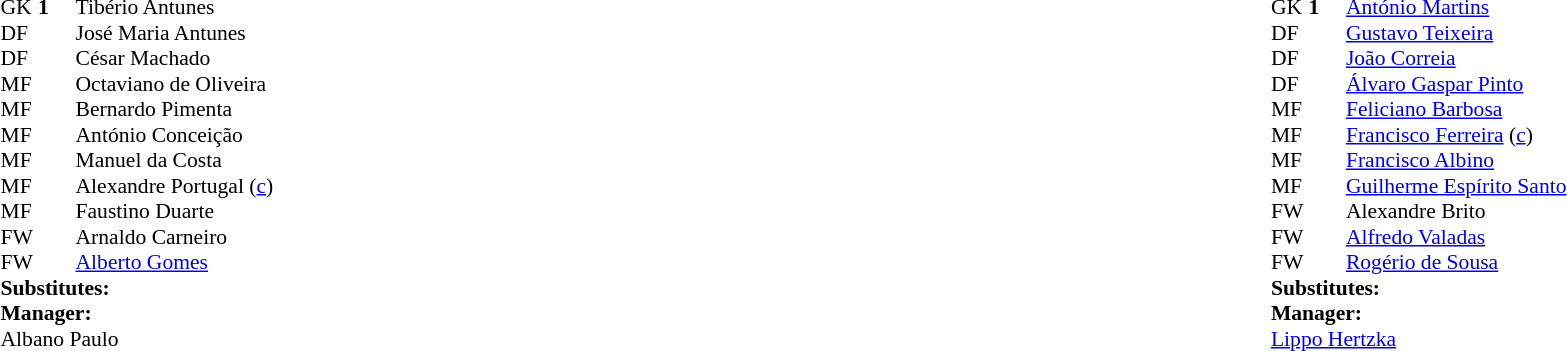<table width="100%">
<tr>
<td valign="top" width="50%"><br><table style="font-size: 90%" cellspacing="0" cellpadding="0">
<tr>
<td colspan="4"></td>
</tr>
<tr>
<th width=25></th>
<th width=25></th>
</tr>
<tr>
<td>GK</td>
<td><strong>1</strong></td>
<td> Tibério Antunes</td>
</tr>
<tr>
<td>DF</td>
<td></td>
<td> José Maria Antunes</td>
</tr>
<tr>
<td>DF</td>
<td></td>
<td> César Machado</td>
</tr>
<tr>
<td>MF</td>
<td></td>
<td> Octaviano de Oliveira</td>
</tr>
<tr>
<td>MF</td>
<td></td>
<td> Bernardo Pimenta</td>
</tr>
<tr>
<td>MF</td>
<td></td>
<td> António Conceição</td>
</tr>
<tr>
<td>MF</td>
<td></td>
<td> Manuel da Costa</td>
</tr>
<tr>
<td>MF</td>
<td></td>
<td> Alexandre Portugal (<a href='#'>c</a>)</td>
</tr>
<tr>
<td>MF</td>
<td></td>
<td> Faustino Duarte</td>
</tr>
<tr>
<td>FW</td>
<td></td>
<td> Arnaldo Carneiro</td>
</tr>
<tr>
<td>FW</td>
<td></td>
<td> <a href='#'>Alberto Gomes</a></td>
</tr>
<tr>
<td colspan=3><strong>Substitutes:</strong></td>
</tr>
<tr>
<td colspan=3><strong>Manager:</strong></td>
</tr>
<tr>
<td colspan=4> Albano Paulo</td>
</tr>
</table>
</td>
<td valign="top"></td>
<td valign="top" width="50%"><br><table style="font-size: 90%" cellspacing="0" cellpadding="0" align=center>
<tr>
<td colspan="4"></td>
</tr>
<tr>
<th width=25></th>
<th width=25></th>
</tr>
<tr>
<td>GK</td>
<td><strong>1</strong></td>
<td> <a href='#'>António Martins</a></td>
</tr>
<tr>
<td>DF</td>
<td></td>
<td> <a href='#'>Gustavo Teixeira</a></td>
</tr>
<tr>
<td>DF</td>
<td></td>
<td> <a href='#'>João Correia</a></td>
</tr>
<tr>
<td>DF</td>
<td></td>
<td> <a href='#'>Álvaro Gaspar Pinto</a></td>
</tr>
<tr>
<td>MF</td>
<td></td>
<td> <a href='#'>Feliciano Barbosa</a></td>
</tr>
<tr>
<td>MF</td>
<td></td>
<td> <a href='#'>Francisco Ferreira</a> (<a href='#'>c</a>)</td>
</tr>
<tr>
<td>MF</td>
<td></td>
<td> <a href='#'>Francisco Albino</a></td>
</tr>
<tr>
<td>MF</td>
<td></td>
<td> <a href='#'>Guilherme Espírito Santo</a></td>
</tr>
<tr>
<td>FW</td>
<td></td>
<td> Alexandre Brito</td>
</tr>
<tr>
<td>FW</td>
<td></td>
<td> <a href='#'>Alfredo Valadas</a></td>
</tr>
<tr>
<td>FW</td>
<td></td>
<td> <a href='#'>Rogério de Sousa</a></td>
</tr>
<tr>
<td colspan=3><strong>Substitutes:</strong></td>
</tr>
<tr>
<td colspan=3><strong>Manager:</strong></td>
</tr>
<tr>
<td colspan=4> <a href='#'>Lippo Hertzka</a></td>
</tr>
</table>
</td>
</tr>
</table>
